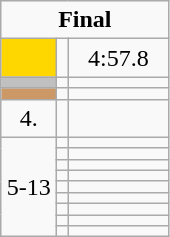<table class=wikitable style="text-align:center">
<tr>
<td colspan=3><strong>Final</strong></td>
</tr>
<tr>
<td width=30 bgcolor=gold></td>
<td align=left></td>
<td width=60>4:57.8</td>
</tr>
<tr>
<td bgcolor=silver></td>
<td align=left></td>
<td></td>
</tr>
<tr>
<td bgcolor=cc9966></td>
<td align=left></td>
<td></td>
</tr>
<tr>
<td>4.</td>
<td align=left></td>
<td></td>
</tr>
<tr>
<td rowspan=9>5-13</td>
<td align=left></td>
<td></td>
</tr>
<tr>
<td align=left></td>
<td></td>
</tr>
<tr>
<td align=left></td>
<td></td>
</tr>
<tr>
<td align=left></td>
<td></td>
</tr>
<tr>
<td align=left></td>
<td></td>
</tr>
<tr>
<td align=left></td>
<td></td>
</tr>
<tr>
<td align=left></td>
<td></td>
</tr>
<tr>
<td align=left></td>
<td></td>
</tr>
<tr>
<td align=left></td>
<td></td>
</tr>
</table>
